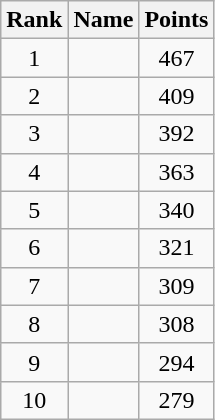<table class="wikitable">
<tr>
<th>Rank</th>
<th>Name</th>
<th>Points</th>
</tr>
<tr>
<td align=center>1</td>
<td></td>
<td align=center>467</td>
</tr>
<tr>
<td align=center>2</td>
<td></td>
<td align=center>409</td>
</tr>
<tr>
<td align=center>3</td>
<td></td>
<td align=center>392</td>
</tr>
<tr>
<td align=center>4</td>
<td></td>
<td align=center>363</td>
</tr>
<tr>
<td align=center>5</td>
<td></td>
<td align=center>340</td>
</tr>
<tr>
<td align=center>6</td>
<td></td>
<td align=center>321</td>
</tr>
<tr>
<td align=center>7</td>
<td></td>
<td align=center>309</td>
</tr>
<tr>
<td align=center>8</td>
<td></td>
<td align=center>308</td>
</tr>
<tr>
<td align=center>9</td>
<td></td>
<td align=center>294</td>
</tr>
<tr>
<td align=center>10</td>
<td></td>
<td align=center>279</td>
</tr>
</table>
